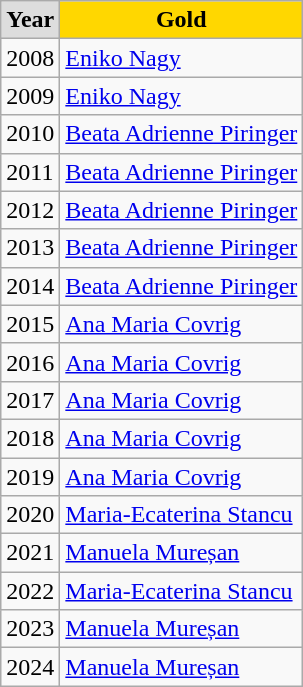<table class="wikitable" style="text-align:left;">
<tr>
<td style="background:#DDDDDD; font-weight:bold; text-align:center;">Year</td>
<td style="background:gold; font-weight:bold; text-align:center;">Gold</td>
</tr>
<tr>
<td>2008</td>
<td><a href='#'>Eniko Nagy</a></td>
</tr>
<tr>
<td>2009</td>
<td><a href='#'>Eniko Nagy</a></td>
</tr>
<tr>
<td>2010</td>
<td><a href='#'>Beata Adrienne Piringer</a></td>
</tr>
<tr>
<td>2011</td>
<td><a href='#'>Beata Adrienne Piringer</a></td>
</tr>
<tr>
<td>2012</td>
<td><a href='#'>Beata Adrienne Piringer</a></td>
</tr>
<tr>
<td>2013</td>
<td><a href='#'>Beata Adrienne Piringer</a></td>
</tr>
<tr>
<td>2014</td>
<td><a href='#'>Beata Adrienne Piringer</a></td>
</tr>
<tr>
<td>2015</td>
<td><a href='#'>Ana Maria Covrig</a></td>
</tr>
<tr>
<td>2016</td>
<td><a href='#'>Ana Maria Covrig</a></td>
</tr>
<tr>
<td>2017</td>
<td><a href='#'>Ana Maria Covrig</a></td>
</tr>
<tr>
<td>2018</td>
<td><a href='#'>Ana Maria Covrig</a></td>
</tr>
<tr>
<td>2019</td>
<td><a href='#'>Ana Maria Covrig</a></td>
</tr>
<tr>
<td>2020</td>
<td><a href='#'>Maria-Ecaterina Stancu</a></td>
</tr>
<tr>
<td>2021</td>
<td><a href='#'>Manuela Mureșan</a></td>
</tr>
<tr>
<td>2022</td>
<td><a href='#'>Maria-Ecaterina Stancu</a></td>
</tr>
<tr>
<td>2023</td>
<td><a href='#'>Manuela Mureșan</a></td>
</tr>
<tr>
<td>2024</td>
<td><a href='#'>Manuela Mureșan</a></td>
</tr>
</table>
